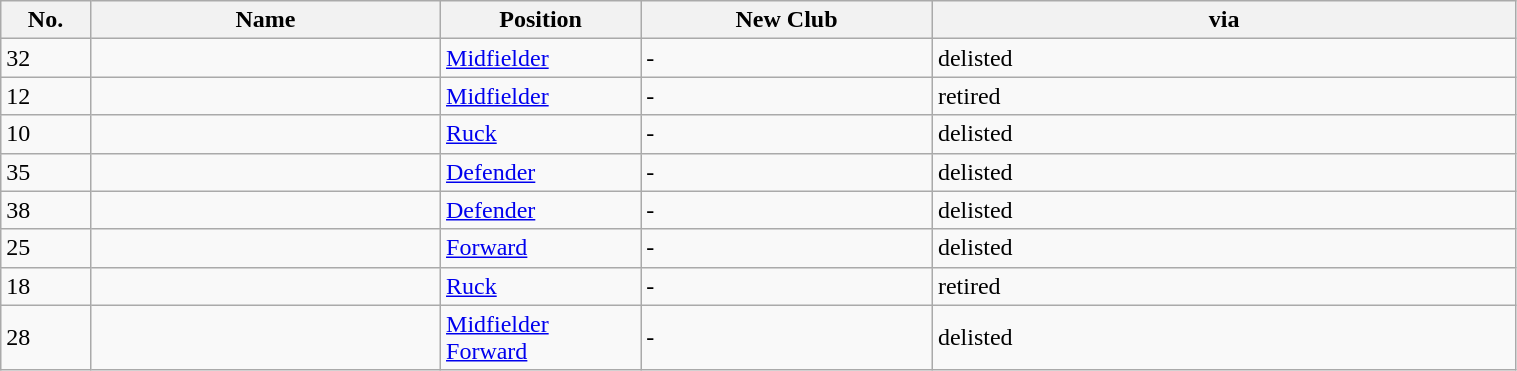<table class="wikitable sortable" style="width:80%;">
<tr>
<th width="1%">No.</th>
<th width="6%">Name</th>
<th width="2%">Position</th>
<th width="5%">New Club</th>
<th width="10%">via</th>
</tr>
<tr>
<td align="left">32</td>
<td></td>
<td><a href='#'>Midfielder</a></td>
<td>-</td>
<td>delisted</td>
</tr>
<tr>
<td>12</td>
<td></td>
<td><a href='#'>Midfielder</a></td>
<td>-</td>
<td>retired</td>
</tr>
<tr>
<td>10</td>
<td></td>
<td><a href='#'>Ruck</a></td>
<td>-</td>
<td>delisted</td>
</tr>
<tr>
<td>35</td>
<td></td>
<td><a href='#'>Defender</a></td>
<td>-</td>
<td>delisted</td>
</tr>
<tr>
<td>38</td>
<td></td>
<td><a href='#'>Defender</a></td>
<td>-</td>
<td>delisted</td>
</tr>
<tr>
<td>25</td>
<td></td>
<td><a href='#'>Forward</a></td>
<td>-</td>
<td>delisted</td>
</tr>
<tr>
<td>18</td>
<td></td>
<td><a href='#'>Ruck</a></td>
<td>-</td>
<td>retired</td>
</tr>
<tr>
<td>28</td>
<td></td>
<td><a href='#'>Midfielder</a> <a href='#'>Forward</a></td>
<td>-</td>
<td>delisted</td>
</tr>
</table>
